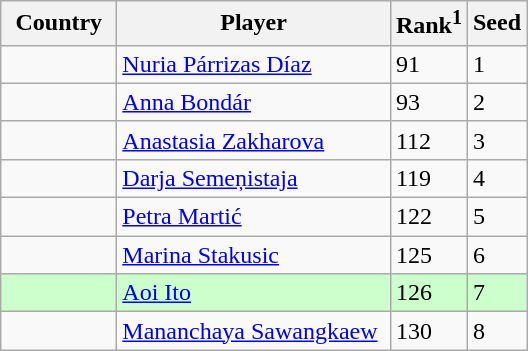<table class="sortable wikitable">
<tr>
<th width="70">Country</th>
<th width="175">Player</th>
<th>Rank<sup>1</sup></th>
<th>Seed</th>
</tr>
<tr>
<td></td>
<td><a href='#'>Nuria Párrizas Díaz</a></td>
<td>91</td>
<td>1</td>
</tr>
<tr>
<td></td>
<td><a href='#'>Anna Bondár</a></td>
<td>93</td>
<td>2</td>
</tr>
<tr>
<td></td>
<td><a href='#'>Anastasia Zakharova</a></td>
<td>112</td>
<td>3</td>
</tr>
<tr>
<td></td>
<td><a href='#'>Darja Semeņistaja</a></td>
<td>119</td>
<td>4</td>
</tr>
<tr>
<td></td>
<td><a href='#'>Petra Martić</a></td>
<td>122</td>
<td>5</td>
</tr>
<tr>
<td></td>
<td><a href='#'>Marina Stakusic</a></td>
<td>125</td>
<td>6</td>
</tr>
<tr style="background:#cfc;">
<td></td>
<td><a href='#'>Aoi Ito</a></td>
<td>126</td>
<td>7</td>
</tr>
<tr>
<td></td>
<td><a href='#'>Mananchaya Sawangkaew</a></td>
<td>130</td>
<td>8</td>
</tr>
</table>
